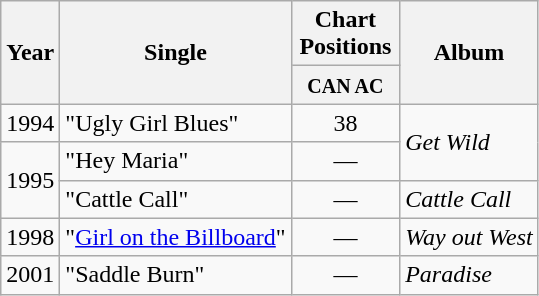<table class="wikitable">
<tr>
<th rowspan="2">Year</th>
<th rowspan="2">Single</th>
<th>Chart Positions</th>
<th rowspan="2">Album</th>
</tr>
<tr>
<th width="65"><small>CAN AC</small></th>
</tr>
<tr>
<td>1994</td>
<td>"Ugly Girl Blues"</td>
<td align="center">38</td>
<td rowspan="2"><em>Get Wild</em></td>
</tr>
<tr>
<td rowspan="2">1995</td>
<td>"Hey Maria"</td>
<td align="center">—</td>
</tr>
<tr>
<td>"Cattle Call"</td>
<td align="center">—</td>
<td><em>Cattle Call</em></td>
</tr>
<tr>
<td>1998</td>
<td>"<a href='#'>Girl on the Billboard</a>"</td>
<td align="center">—</td>
<td><em>Way out West</em></td>
</tr>
<tr>
<td>2001</td>
<td>"Saddle Burn"</td>
<td align="center">—</td>
<td><em>Paradise</em></td>
</tr>
</table>
